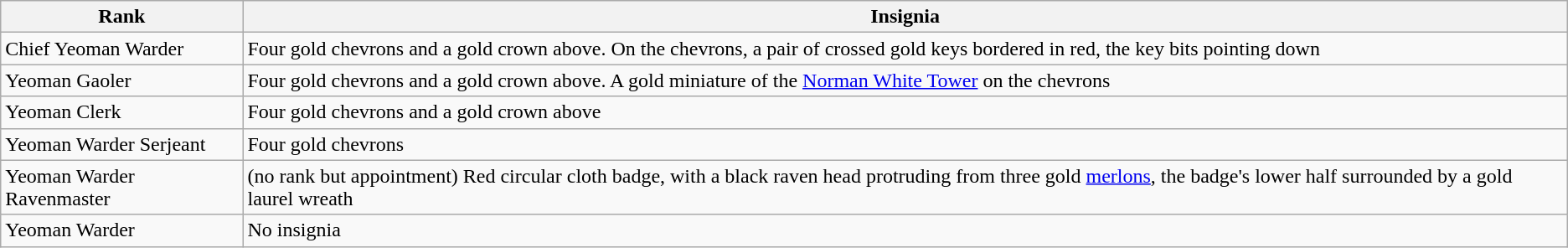<table class="wikitable">
<tr>
<th>Rank</th>
<th>Insignia</th>
</tr>
<tr>
<td>Chief Yeoman Warder</td>
<td>Four gold chevrons and a gold crown above. On the chevrons, a pair of crossed gold keys bordered in red, the key bits pointing down</td>
</tr>
<tr>
<td>Yeoman Gaoler</td>
<td>Four gold chevrons and a gold crown above. A gold miniature of the <a href='#'>Norman White Tower</a> on the chevrons</td>
</tr>
<tr>
<td>Yeoman Clerk</td>
<td>Four gold chevrons and a gold crown above</td>
</tr>
<tr>
<td>Yeoman Warder Serjeant</td>
<td>Four gold chevrons</td>
</tr>
<tr>
<td>Yeoman Warder Ravenmaster</td>
<td>(no rank but appointment) Red circular cloth badge, with a black raven head protruding from three gold <a href='#'>merlons</a>, the badge's lower half surrounded by a gold laurel wreath</td>
</tr>
<tr>
<td>Yeoman Warder</td>
<td>No insignia</td>
</tr>
</table>
